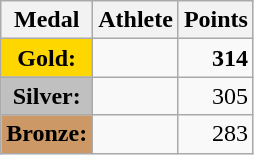<table class="wikitable">
<tr>
<th>Medal</th>
<th>Athlete</th>
<th>Points</th>
</tr>
<tr>
<td style="text-align:center;background-color:gold;"><strong>Gold:</strong></td>
<td><strong></strong></td>
<td align="right"><strong>314</strong></td>
</tr>
<tr>
<td style="text-align:center;background-color:silver;"><strong>Silver:</strong></td>
<td></td>
<td align="right">305</td>
</tr>
<tr>
<td style="text-align:center;background-color:#CC9966;"><strong>Bronze:</strong></td>
<td></td>
<td align="right">283</td>
</tr>
</table>
